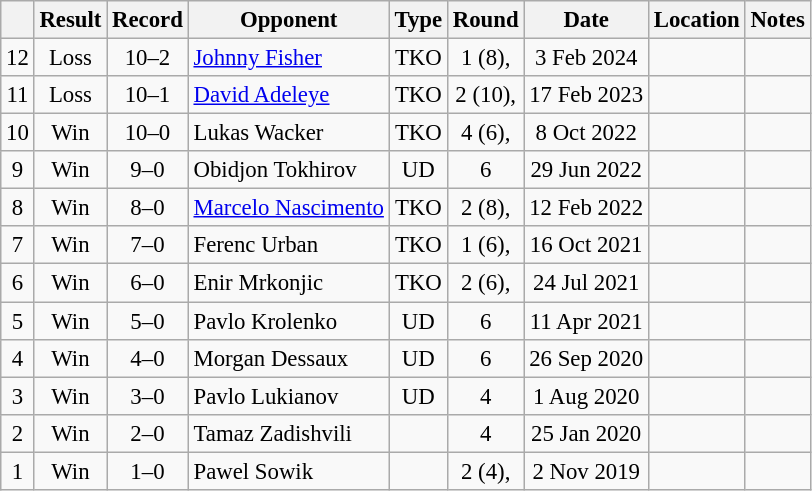<table class="wikitable" style="text-align:center; font-size:95%">
<tr>
<th></th>
<th>Result</th>
<th>Record</th>
<th>Opponent</th>
<th>Type</th>
<th>Round</th>
<th>Date</th>
<th>Location</th>
<th>Notes</th>
</tr>
<tr>
<td>12</td>
<td>Loss</td>
<td>10–2</td>
<td style="text-align:left;"><a href='#'>Johnny Fisher</a></td>
<td>TKO</td>
<td>1 (8), </td>
<td>3 Feb 2024</td>
<td style="text-align:left;"></td>
<td></td>
</tr>
<tr>
<td>11</td>
<td>Loss</td>
<td>10–1</td>
<td style="text-align:left;"><a href='#'>David Adeleye</a></td>
<td>TKO</td>
<td>2 (10), </td>
<td>17 Feb 2023</td>
<td style="text-align:left;"></td>
<td style="text-align:left;"></td>
</tr>
<tr>
<td>10</td>
<td>Win</td>
<td>10–0</td>
<td style="text-align:left;">Lukas Wacker</td>
<td>TKO</td>
<td>4 (6), </td>
<td>8 Oct 2022</td>
<td style="text-align:left;"></td>
<td></td>
</tr>
<tr>
<td>9</td>
<td>Win</td>
<td>9–0</td>
<td style="text-align:left;">Obidjon Tokhirov</td>
<td>UD</td>
<td>6</td>
<td>29 Jun 2022</td>
<td style="text-align:left;"></td>
<td></td>
</tr>
<tr>
<td>8</td>
<td>Win</td>
<td>8–0</td>
<td style="text-align:left;"><a href='#'>Marcelo Nascimento</a></td>
<td>TKO</td>
<td>2 (8), </td>
<td>12 Feb 2022</td>
<td style="text-align:left;"></td>
<td></td>
</tr>
<tr>
<td>7</td>
<td>Win</td>
<td>7–0</td>
<td style="text-align:left;">Ferenc Urban</td>
<td>TKO</td>
<td>1 (6), </td>
<td>16 Oct 2021</td>
<td style="text-align:left;"></td>
<td></td>
</tr>
<tr>
<td>6</td>
<td>Win</td>
<td>6–0</td>
<td style="text-align:left;">Enir Mrkonjic</td>
<td>TKO</td>
<td>2 (6), </td>
<td>24 Jul 2021</td>
<td style="text-align:left;"></td>
<td></td>
</tr>
<tr>
<td>5</td>
<td>Win</td>
<td>5–0</td>
<td style="text-align:left;">Pavlo Krolenko</td>
<td>UD</td>
<td>6</td>
<td>11 Apr 2021</td>
<td style="text-align:left;"></td>
<td></td>
</tr>
<tr>
<td>4</td>
<td>Win</td>
<td>4–0</td>
<td style="text-align:left;">Morgan Dessaux</td>
<td>UD</td>
<td>6</td>
<td>26 Sep 2020</td>
<td style="text-align:left;"></td>
<td></td>
</tr>
<tr>
<td>3</td>
<td>Win</td>
<td>3–0</td>
<td style="text-align:left;">Pavlo Lukianov</td>
<td>UD</td>
<td>4</td>
<td>1 Aug 2020</td>
<td style="text-align:left;"></td>
<td></td>
</tr>
<tr>
<td>2</td>
<td>Win</td>
<td>2–0</td>
<td style="text-align:left;">Tamaz Zadishvili</td>
<td></td>
<td>4</td>
<td>25 Jan 2020</td>
<td style="text-align:left;"></td>
<td></td>
</tr>
<tr>
<td>1</td>
<td>Win</td>
<td>1–0</td>
<td style="text-align:left;">Pawel Sowik</td>
<td></td>
<td>2 (4), </td>
<td>2 Nov 2019</td>
<td style="text-align:left;"></td>
<td></td>
</tr>
</table>
